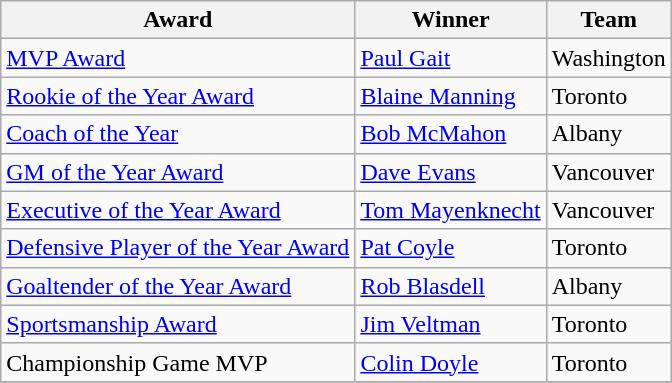<table class="wikitable">
<tr>
<th>Award</th>
<th>Winner</th>
<th>Team</th>
</tr>
<tr>
<td><a href='#'>MVP Award</a></td>
<td><a href='#'>Paul Gait</a></td>
<td>Washington</td>
</tr>
<tr>
<td><a href='#'>Rookie of the Year Award</a></td>
<td><a href='#'>Blaine Manning</a></td>
<td>Toronto</td>
</tr>
<tr>
<td><a href='#'>Coach of the Year</a></td>
<td><a href='#'>Bob McMahon</a></td>
<td>Albany</td>
</tr>
<tr>
<td><a href='#'>GM of the Year Award</a></td>
<td><a href='#'>Dave Evans</a></td>
<td>Vancouver</td>
</tr>
<tr>
<td><a href='#'>Executive of the Year Award</a></td>
<td><a href='#'>Tom Mayenknecht</a></td>
<td>Vancouver</td>
</tr>
<tr>
<td><a href='#'>Defensive Player of the Year Award</a></td>
<td><a href='#'>Pat Coyle</a></td>
<td>Toronto</td>
</tr>
<tr>
<td><a href='#'>Goaltender of the Year Award</a></td>
<td><a href='#'>Rob Blasdell</a></td>
<td>Albany</td>
</tr>
<tr>
<td><a href='#'>Sportsmanship Award</a></td>
<td><a href='#'>Jim Veltman</a></td>
<td>Toronto</td>
</tr>
<tr>
<td>Championship Game MVP</td>
<td><a href='#'>Colin Doyle</a></td>
<td>Toronto</td>
</tr>
<tr>
</tr>
</table>
